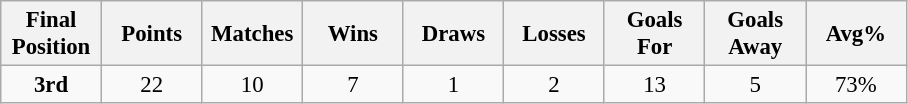<table class="wikitable" style="font-size: 95%; text-align: center;">
<tr>
<th width=60>Final Position</th>
<th width=60>Points</th>
<th width=60>Matches</th>
<th width=60>Wins</th>
<th width=60>Draws</th>
<th width=60>Losses</th>
<th width=60>Goals For</th>
<th width=60>Goals Away</th>
<th width=60>Avg%</th>
</tr>
<tr>
<td><strong>3rd</strong></td>
<td>22</td>
<td>10</td>
<td>7</td>
<td>1</td>
<td>2</td>
<td>13</td>
<td>5</td>
<td>73%</td>
</tr>
</table>
